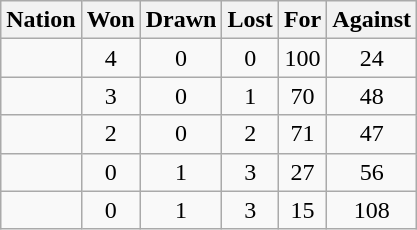<table class="wikitable" style="text-align: center;">
<tr>
<th>Nation</th>
<th>Won</th>
<th>Drawn</th>
<th>Lost</th>
<th>For</th>
<th>Against</th>
</tr>
<tr>
<td align="left"></td>
<td>4</td>
<td>0</td>
<td>0</td>
<td>100</td>
<td>24</td>
</tr>
<tr>
<td align="left"></td>
<td>3</td>
<td>0</td>
<td>1</td>
<td>70</td>
<td>48</td>
</tr>
<tr>
<td align="left"></td>
<td>2</td>
<td>0</td>
<td>2</td>
<td>71</td>
<td>47</td>
</tr>
<tr>
<td align="left"></td>
<td>0</td>
<td>1</td>
<td>3</td>
<td>27</td>
<td>56</td>
</tr>
<tr>
<td align="left"></td>
<td>0</td>
<td>1</td>
<td>3</td>
<td>15</td>
<td>108</td>
</tr>
</table>
